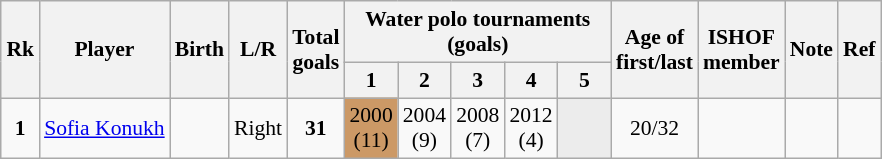<table class="wikitable sortable" style="text-align: center; font-size: 90%; margin-left: 1em;">
<tr>
<th rowspan="2">Rk</th>
<th rowspan="2">Player</th>
<th rowspan="2">Birth</th>
<th rowspan="2">L/R</th>
<th rowspan="2">Total<br>goals</th>
<th colspan="5">Water polo tournaments<br>(goals)</th>
<th rowspan="2">Age of<br>first/last</th>
<th rowspan="2">ISHOF<br>member</th>
<th rowspan="2">Note</th>
<th rowspan="2" class="unsortable">Ref</th>
</tr>
<tr>
<th>1</th>
<th style="width: 2em;" class="unsortable">2</th>
<th style="width: 2em;" class="unsortable">3</th>
<th style="width: 2em;" class="unsortable">4</th>
<th style="width: 2em;" class="unsortable">5</th>
</tr>
<tr>
<td><strong>1</strong></td>
<td style="text-align: left;" data-sort-value="Konukh, Sofia"><a href='#'>Sofia Konukh</a></td>
<td></td>
<td>Right</td>
<td><strong>31</strong></td>
<td style="background-color: #cc9966;">2000<br>(11)</td>
<td>2004<br>(9)</td>
<td>2008<br>(7)</td>
<td>2012<br>(4)</td>
<td style="background-color: #ececec;"></td>
<td>20/32</td>
<td></td>
<td style="text-align: left;"></td>
<td></td>
</tr>
</table>
